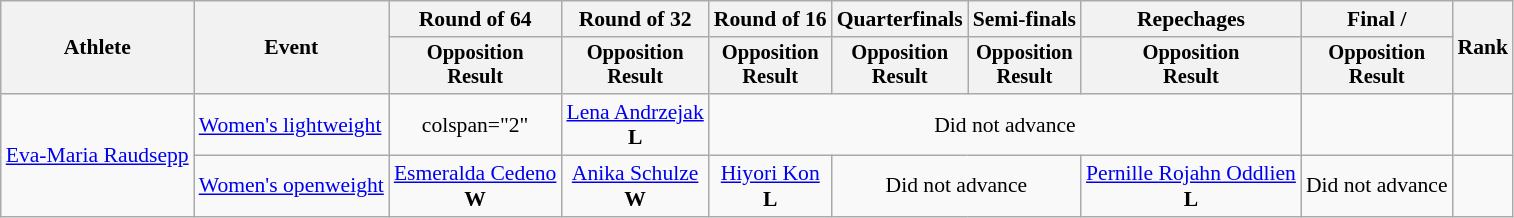<table class="wikitable" style="font-size:90%">
<tr>
<th rowspan="2">Athlete</th>
<th rowspan="2">Event</th>
<th>Round of 64</th>
<th>Round of 32</th>
<th>Round of 16</th>
<th>Quarterfinals</th>
<th>Semi-finals</th>
<th>Repechages</th>
<th>Final / </th>
<th rowspan=2>Rank</th>
</tr>
<tr style="font-size:95%">
<th>Opposition<br>Result</th>
<th>Opposition<br>Result</th>
<th>Opposition<br>Result</th>
<th>Opposition<br>Result</th>
<th>Opposition<br>Result</th>
<th>Opposition<br>Result</th>
<th>Opposition<br>Result</th>
</tr>
<tr align=center>
<td rowspan=2; align=left><a href='#'>Eva-Maria Raudsepp</a></td>
<td align=left><a href='#'>Women's lightweight</a></td>
<td>colspan="2" </td>
<td> <a href='#'>Lena Andrzejak</a><br><strong>L</strong></td>
<td colspan="4">Did not advance</td>
<td></td>
</tr>
<tr align=center>
<td><a href='#'>Women's openweight</a></td>
<td> <a href='#'>Esmeralda Cedeno</a><br><strong>W</strong></td>
<td> <a href='#'>Anika Schulze</a><br><strong>W</strong></td>
<td> <a href='#'>Hiyori Kon</a><br><strong>L</strong></td>
<td colspan="2">Did not advance</td>
<td> <a href='#'>Pernille Rojahn Oddlien</a><br><strong>L</strong></td>
<td>Did not advance</td>
<td></td>
</tr>
</table>
